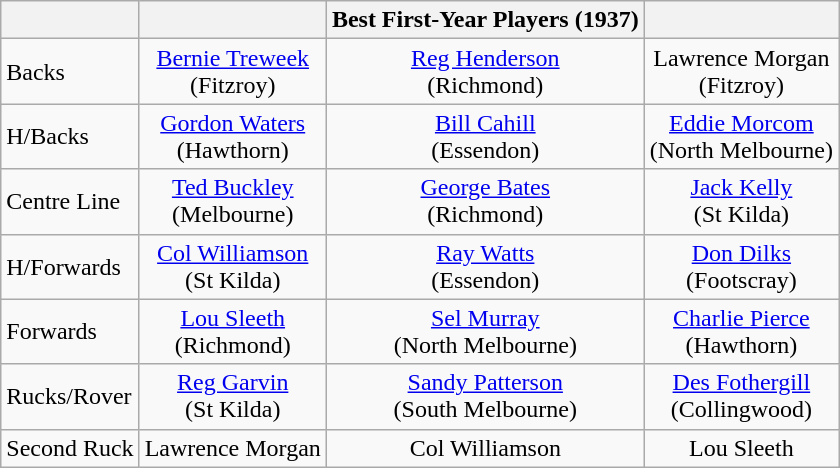<table class="wikitable">
<tr>
<th></th>
<th></th>
<th>Best First-Year Players (1937)</th>
<th></th>
</tr>
<tr>
<td>Backs</td>
<td align=center><a href='#'>Bernie Treweek</a><br>(Fitzroy)</td>
<td align=center><a href='#'>Reg Henderson</a><br>(Richmond)</td>
<td align=center>Lawrence Morgan<br>(Fitzroy)</td>
</tr>
<tr>
<td>H/Backs</td>
<td align=center><a href='#'>Gordon Waters</a><br>(Hawthorn)</td>
<td align=center><a href='#'>Bill Cahill</a><br>(Essendon)</td>
<td align=center><a href='#'>Eddie Morcom</a><br>(North Melbourne)</td>
</tr>
<tr>
<td>Centre Line</td>
<td align=center><a href='#'>Ted Buckley</a><br>(Melbourne)</td>
<td align=center><a href='#'>George Bates</a><br>(Richmond)</td>
<td align=center><a href='#'>Jack Kelly</a><br>(St Kilda)</td>
</tr>
<tr>
<td>H/Forwards</td>
<td align=center><a href='#'>Col Williamson</a><br>(St Kilda)</td>
<td align=center><a href='#'>Ray Watts</a><br>(Essendon)</td>
<td align=center><a href='#'>Don Dilks</a><br>(Footscray)</td>
</tr>
<tr>
<td>Forwards</td>
<td align=center><a href='#'>Lou Sleeth</a><br>(Richmond)</td>
<td align=center><a href='#'>Sel Murray</a><br>(North Melbourne)</td>
<td align=center><a href='#'>Charlie Pierce</a><br>(Hawthorn)</td>
</tr>
<tr>
<td>Rucks/Rover</td>
<td align=center><a href='#'>Reg Garvin</a><br>(St Kilda)</td>
<td align=center><a href='#'>Sandy Patterson</a><br>(South Melbourne)</td>
<td align=center><a href='#'>Des Fothergill</a><br>(Collingwood)</td>
</tr>
<tr>
<td>Second Ruck</td>
<td align=center>Lawrence Morgan</td>
<td align=center>Col Williamson</td>
<td align=center>Lou Sleeth</td>
</tr>
</table>
